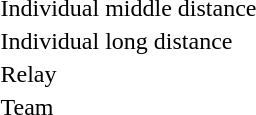<table>
<tr>
<td>Individual middle distance<br></td>
<td></td>
<td></td>
<td></td>
</tr>
<tr>
<td>Individual long distance<br></td>
<td></td>
<td></td>
<td></td>
</tr>
<tr>
<td>Relay<br></td>
<td></td>
<td></td>
<td></td>
</tr>
<tr>
<td>Team<br></td>
<td></td>
<td></td>
<td></td>
</tr>
</table>
